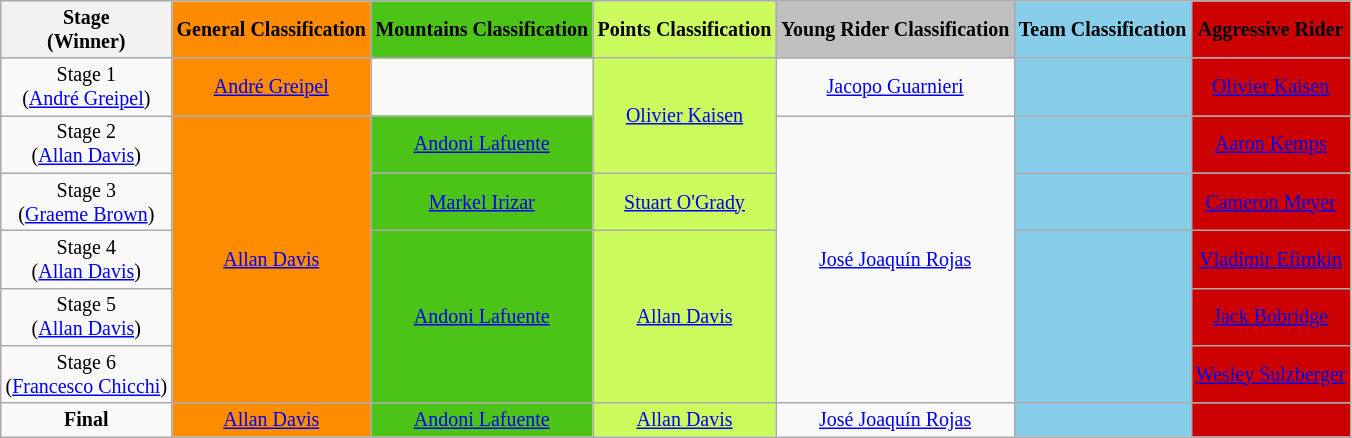<table class="wikitable" style="text-align: center; font-size:smaller;">
<tr style="background-color: #efefef;">
<th>Stage<br>(Winner)</th>
<th style="background:#FF8C00;">General Classification<br></th>
<th style="background:#4CC417;">Mountains Classification<br></th>
<th style="background:#CCFB5D;">Points Classification<br></th>
<th style="background:silver;">Young Rider Classification<br></th>
<th style="background:#87CEEB;">Team Classification</th>
<th style="background:#CC0000;">Aggressive Rider</th>
</tr>
<tr>
<td>Stage 1<br>(<a href='#'>André Greipel</a>)</td>
<td style="background:#FF8C00;" rowspan="1"><a href='#'>André Greipel</a></td>
<td></td>
<td style="background:#CCFB5D;" rowspan="2"><a href='#'>Olivier Kaisen</a></td>
<td style="background:#offwhite;" rowspan="1"><a href='#'>Jacopo Guarnieri</a></td>
<td style="background:#87CEEB;" rowspan="1"></td>
<td style="background:#CC0000;" rowspan="1"><a href='#'>Olivier Kaisen</a></td>
</tr>
<tr>
<td>Stage 2<br>(<a href='#'>Allan Davis</a>)</td>
<td style="background:#FF8C00;" rowspan="5"><a href='#'>Allan Davis</a></td>
<td style="background:#4CC417;" rowspan="1"><a href='#'>Andoni Lafuente</a></td>
<td style="background:#offwhite;" rowspan="5"><a href='#'>José Joaquín Rojas</a></td>
<td style="background:#87CEEB;" rowspan="1"></td>
<td style="background:#CC0000;" rowspan="1"><a href='#'>Aaron Kemps</a></td>
</tr>
<tr>
<td>Stage 3<br>(<a href='#'>Graeme Brown</a>)</td>
<td style="background:#4CC417;" rowspan="1"><a href='#'>Markel Irizar</a></td>
<td style="background:#CCFB5D;" rowspan="1"><a href='#'>Stuart O'Grady</a></td>
<td style="background:#87CEEB;" rowspan="1"></td>
<td style="background:#CC0000;" rowspan="1"><a href='#'>Cameron Meyer</a></td>
</tr>
<tr>
<td>Stage 4<br>(<a href='#'>Allan Davis</a>)</td>
<td style="background:#4CC417;" rowspan="3"><a href='#'>Andoni Lafuente</a></td>
<td style="background:#CCFB5D;" rowspan="3"><a href='#'>Allan Davis</a></td>
<td style="background:#87CEEB;" rowspan="3"></td>
<td style="background:#CC0000;" rowspan="1"><a href='#'>Vladimir Efimkin</a></td>
</tr>
<tr>
<td>Stage 5<br>(<a href='#'>Allan Davis</a>)</td>
<td style="background:#CC0000;" rowspan="1"><a href='#'>Jack Bobridge</a></td>
</tr>
<tr>
<td>Stage 6<br>(<a href='#'>Francesco Chicchi</a>)</td>
<td style="background:#CC0000;" rowspan="1"><a href='#'>Wesley Sulzberger</a></td>
</tr>
<tr>
<td><strong>Final</strong><br></td>
<td style="background:#FF8C00;" rowspan="1"><a href='#'>Allan Davis</a></td>
<td style="background:#4CC417;" rowspan="1"><a href='#'>Andoni Lafuente</a></td>
<td style="background:#CCFB5D;" rowspan="1"><a href='#'>Allan Davis</a></td>
<td style="background:offwhite;" rowspan="1"><a href='#'>José Joaquín Rojas</a></td>
<td style="background:#87CEEB;" rowspan="1"></td>
<td style="background:#CC0000;" rowspan="1"></td>
</tr>
</table>
